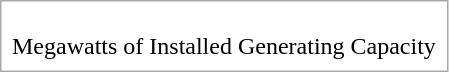<table style="border:solid 1px #aaa;" cellpadding="7" cellspacing="0">
<tr>
<td></td>
</tr>
<tr>
<td>Megawatts of Installed Generating Capacity</td>
</tr>
</table>
